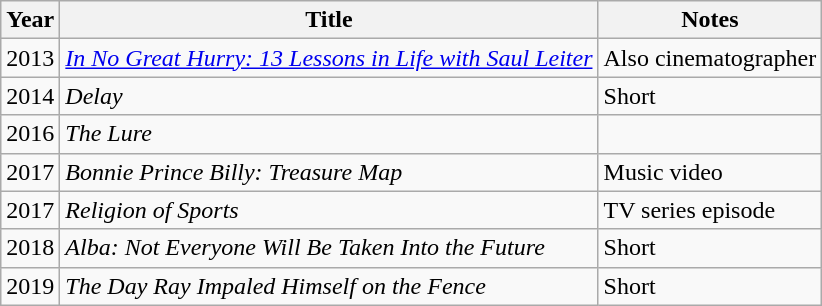<table class="wikitable">
<tr>
<th>Year</th>
<th>Title</th>
<th>Notes</th>
</tr>
<tr>
<td>2013</td>
<td><em><a href='#'>In No Great Hurry: 13 Lessons in Life with Saul Leiter</a></em></td>
<td>Also cinematographer</td>
</tr>
<tr>
<td>2014</td>
<td><em>Delay</em></td>
<td>Short</td>
</tr>
<tr>
<td>2016</td>
<td><em>The Lure</em></td>
<td></td>
</tr>
<tr>
<td>2017</td>
<td><em>Bonnie Prince Billy: Treasure Map</em></td>
<td>Music video</td>
</tr>
<tr>
<td>2017</td>
<td><em>Religion of Sports</em></td>
<td>TV series episode</td>
</tr>
<tr>
<td>2018</td>
<td><em>Alba: Not Everyone Will Be Taken Into the Future</em></td>
<td>Short</td>
</tr>
<tr>
<td>2019</td>
<td><em>The Day Ray Impaled Himself on the Fence</em></td>
<td>Short</td>
</tr>
</table>
